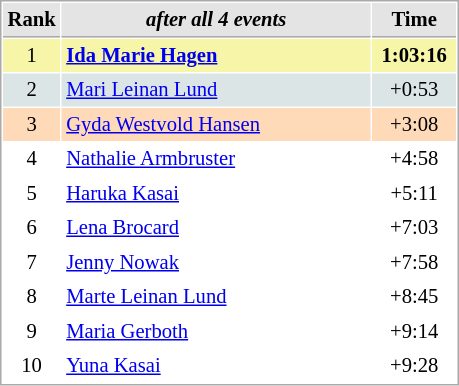<table cellspacing="1" cellpadding="3" style="border:1px solid #AAAAAA;font-size:86%">
<tr style="background-color: #E4E4E4;">
<th style="border-bottom:1px solid #AAAAAA; width: 10px;">Rank</th>
<th style="border-bottom:1px solid #AAAAAA; width: 200px;"><em>after all 4 events</em></th>
<th style="border-bottom:1px solid #AAAAAA; width: 50px;">Time</th>
</tr>
<tr style="background:#f7f6a8;">
<td align=center>1</td>
<td> <strong><a href='#'>Ida Marie Hagen</a></strong></td>
<td align=center><strong>1:03:16</strong></td>
</tr>
<tr style="background:#dce5e5;">
<td align=center>2</td>
<td> <a href='#'>Mari Leinan Lund</a></td>
<td align=center>+0:53</td>
</tr>
<tr style="background:#ffdab9;">
<td align=center>3</td>
<td> <a href='#'>Gyda Westvold Hansen</a></td>
<td align=center>+3:08</td>
</tr>
<tr>
<td align=center>4</td>
<td> <a href='#'>Nathalie Armbruster</a></td>
<td align=center>+4:58</td>
</tr>
<tr>
<td align=center>5</td>
<td> <a href='#'>Haruka Kasai</a></td>
<td align=center>+5:11</td>
</tr>
<tr>
<td align=center>6</td>
<td> <a href='#'>Lena Brocard</a></td>
<td align=center>+7:03</td>
</tr>
<tr>
<td align=center>7</td>
<td> <a href='#'>Jenny Nowak</a></td>
<td align=center>+7:58</td>
</tr>
<tr>
<td align=center>8</td>
<td> <a href='#'>Marte Leinan Lund</a></td>
<td align=center>+8:45</td>
</tr>
<tr>
<td align=center>9</td>
<td> <a href='#'>Maria Gerboth</a></td>
<td align=center>+9:14</td>
</tr>
<tr>
<td align=center>10</td>
<td> <a href='#'>Yuna Kasai</a></td>
<td align=center>+9:28</td>
</tr>
</table>
